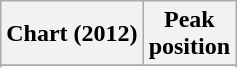<table class="wikitable sortable plainrowheaders" style="text-align:center">
<tr>
<th scope="col">Chart (2012)</th>
<th scope="col">Peak<br> position</th>
</tr>
<tr>
</tr>
<tr>
</tr>
</table>
